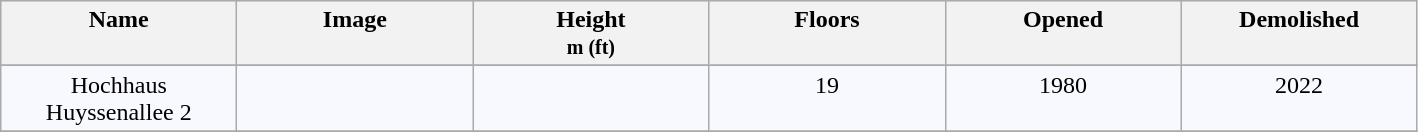<table class = "wikitable sortable">
<tr ---- align="center" valign="top" bgcolor="#dddddd">
<th width="150px">Name</th>
<th width="150px">Image</th>
<th width="150px">Height<br><small>m (ft)</small></th>
<th width="150px">Floors</th>
<th width="150px">Opened</th>
<th width="150px">Demolished</th>
</tr>
<tr>
</tr>
<tr ---- align="center" valign="top" bgcolor="#F8F8FF">
<td>Hochhaus Huyssenallee 2</td>
<td></td>
<td></td>
<td>19</td>
<td>1980</td>
<td>2022</td>
</tr>
<tr>
</tr>
</table>
